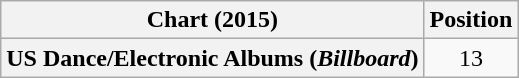<table class="wikitable plainrowheaders" style="text-align:center">
<tr>
<th scope="col">Chart (2015)</th>
<th scope="col">Position</th>
</tr>
<tr>
<th scope="row">US Dance/Electronic Albums (<em>Billboard</em>)</th>
<td>13</td>
</tr>
</table>
